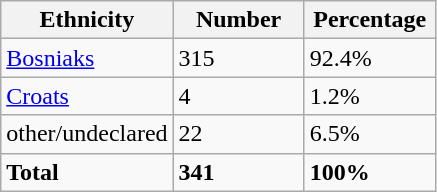<table class="wikitable">
<tr>
<th width="100px">Ethnicity</th>
<th width="80px">Number</th>
<th width="80px">Percentage</th>
</tr>
<tr>
<td><a href='#'>Bosniaks</a></td>
<td>315</td>
<td>92.4%</td>
</tr>
<tr>
<td><a href='#'>Croats</a></td>
<td>4</td>
<td>1.2%</td>
</tr>
<tr>
<td>other/undeclared</td>
<td>22</td>
<td>6.5%</td>
</tr>
<tr>
<td><strong>Total</strong></td>
<td><strong>341</strong></td>
<td><strong>100%</strong></td>
</tr>
</table>
